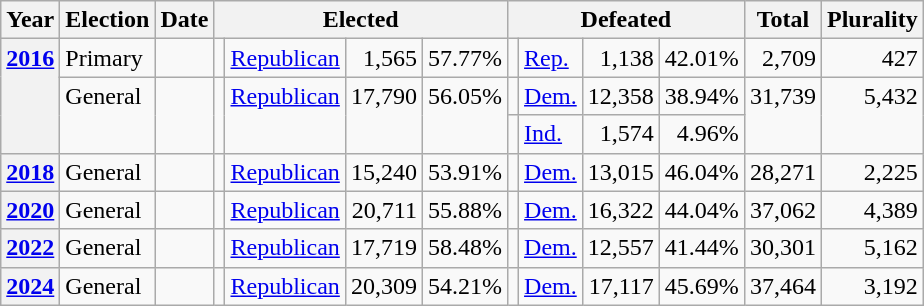<table class="wikitable">
<tr>
<th>Year</th>
<th>Election</th>
<th>Date</th>
<th colspan="4">Elected</th>
<th colspan="4">Defeated</th>
<th>Total</th>
<th>Plurality</th>
</tr>
<tr>
<th rowspan="3" valign="top"><a href='#'>2016</a></th>
<td valign="top">Primary</td>
<td valign="top"></td>
<td valign="top"></td>
<td valign="top" ><a href='#'>Republican</a></td>
<td align="right" valign="top">1,565</td>
<td align="right" valign="top">57.77%</td>
<td valign="top"></td>
<td valign="top" ><a href='#'>Rep.</a></td>
<td align="right" valign="top">1,138</td>
<td align="right" valign="top">42.01%</td>
<td align="right" valign="top">2,709</td>
<td align="right" valign="top">427</td>
</tr>
<tr>
<td rowspan="2" valign="top">General</td>
<td rowspan="2" valign="top"></td>
<td rowspan="2" valign="top"></td>
<td rowspan="2"  valign="top" ><a href='#'>Republican</a></td>
<td rowspan="2" align="right" valign="top">17,790</td>
<td rowspan="2" align="right" valign="top">56.05%</td>
<td valign="top"></td>
<td valign="top" ><a href='#'>Dem.</a></td>
<td align="right" valign="top">12,358</td>
<td align="right" valign="top">38.94%</td>
<td rowspan="2" align="right" valign="top">31,739</td>
<td rowspan="2" align="right" valign="top">5,432</td>
</tr>
<tr>
<td valign="top"></td>
<td valign="top" ><a href='#'>Ind.</a></td>
<td align="right" valign="top">1,574</td>
<td align="right" valign="top">4.96%</td>
</tr>
<tr>
<th valign="top"><a href='#'>2018</a></th>
<td valign="top">General</td>
<td valign="top"></td>
<td valign="top"></td>
<td valign="top" ><a href='#'>Republican</a></td>
<td align="right" valign="top">15,240</td>
<td align="right" valign="top">53.91%</td>
<td valign="top"></td>
<td valign="top" ><a href='#'>Dem.</a></td>
<td align="right" valign="top">13,015</td>
<td align="right" valign="top">46.04%</td>
<td align="right" valign="top">28,271</td>
<td align="right" valign="top">2,225</td>
</tr>
<tr>
<th valign="top"><a href='#'>2020</a></th>
<td valign="top">General</td>
<td valign="top"></td>
<td valign="top"></td>
<td valign="top" ><a href='#'>Republican</a></td>
<td align="right" valign="top">20,711</td>
<td align="right" valign="top">55.88%</td>
<td valign="top"></td>
<td valign="top" ><a href='#'>Dem.</a></td>
<td align="right" valign="top">16,322</td>
<td align="right" valign="top">44.04%</td>
<td align="right" valign="top">37,062</td>
<td align="right" valign="top">4,389</td>
</tr>
<tr>
<th valign="top"><a href='#'>2022</a></th>
<td valign="top">General</td>
<td valign="top"></td>
<td valign="top"></td>
<td valign="top" ><a href='#'>Republican</a></td>
<td align="right" valign="top">17,719</td>
<td align="right" valign="top">58.48%</td>
<td valign="top"></td>
<td valign="top" ><a href='#'>Dem.</a></td>
<td align="right" valign="top">12,557</td>
<td align="right" valign="top">41.44%</td>
<td align="right" valign="top">30,301</td>
<td align="right" valign="top">5,162</td>
</tr>
<tr>
<th valign="top"><a href='#'>2024</a></th>
<td valign="top">General</td>
<td valign="top"></td>
<td valign="top"></td>
<td valign="top" ><a href='#'>Republican</a></td>
<td align="right" valign="top">20,309</td>
<td align="right" valign="top">54.21%</td>
<td valign="top"></td>
<td valign="top" ><a href='#'>Dem.</a></td>
<td align="right" valign="top">17,117</td>
<td align="right" valign="top">45.69%</td>
<td align="right" valign="top">37,464</td>
<td align="right" valign="top">3,192</td>
</tr>
</table>
